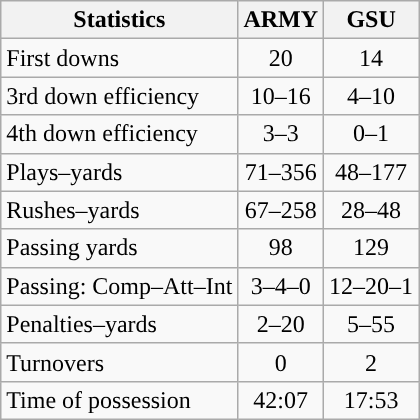<table class="wikitable">
<tr>
<th>Statistics</th>
<th>ARMY</th>
<th>GSU</th>
</tr>
<tr>
<td>First downs</td>
<td align=center>20</td>
<td align=center>14</td>
</tr>
<tr>
<td>3rd down efficiency</td>
<td align=center>10–16</td>
<td align=center>4–10</td>
</tr>
<tr>
<td>4th down efficiency</td>
<td align=center>3–3</td>
<td align=center>0–1</td>
</tr>
<tr>
<td>Plays–yards</td>
<td align=center>71–356</td>
<td align=center>48–177</td>
</tr>
<tr>
<td>Rushes–yards</td>
<td align=center>67–258</td>
<td align=center>28–48</td>
</tr>
<tr>
<td>Passing yards</td>
<td align=center>98</td>
<td align=center>129</td>
</tr>
<tr>
<td>Passing: Comp–Att–Int</td>
<td align=center>3–4–0</td>
<td align=center>12–20–1</td>
</tr>
<tr>
<td>Penalties–yards</td>
<td align=center>2–20</td>
<td align=center>5–55</td>
</tr>
<tr>
<td>Turnovers</td>
<td align=center>0</td>
<td align=center>2</td>
</tr>
<tr>
<td>Time of possession</td>
<td align=center>42:07</td>
<td align=center>17:53</td>
</tr>
</table>
